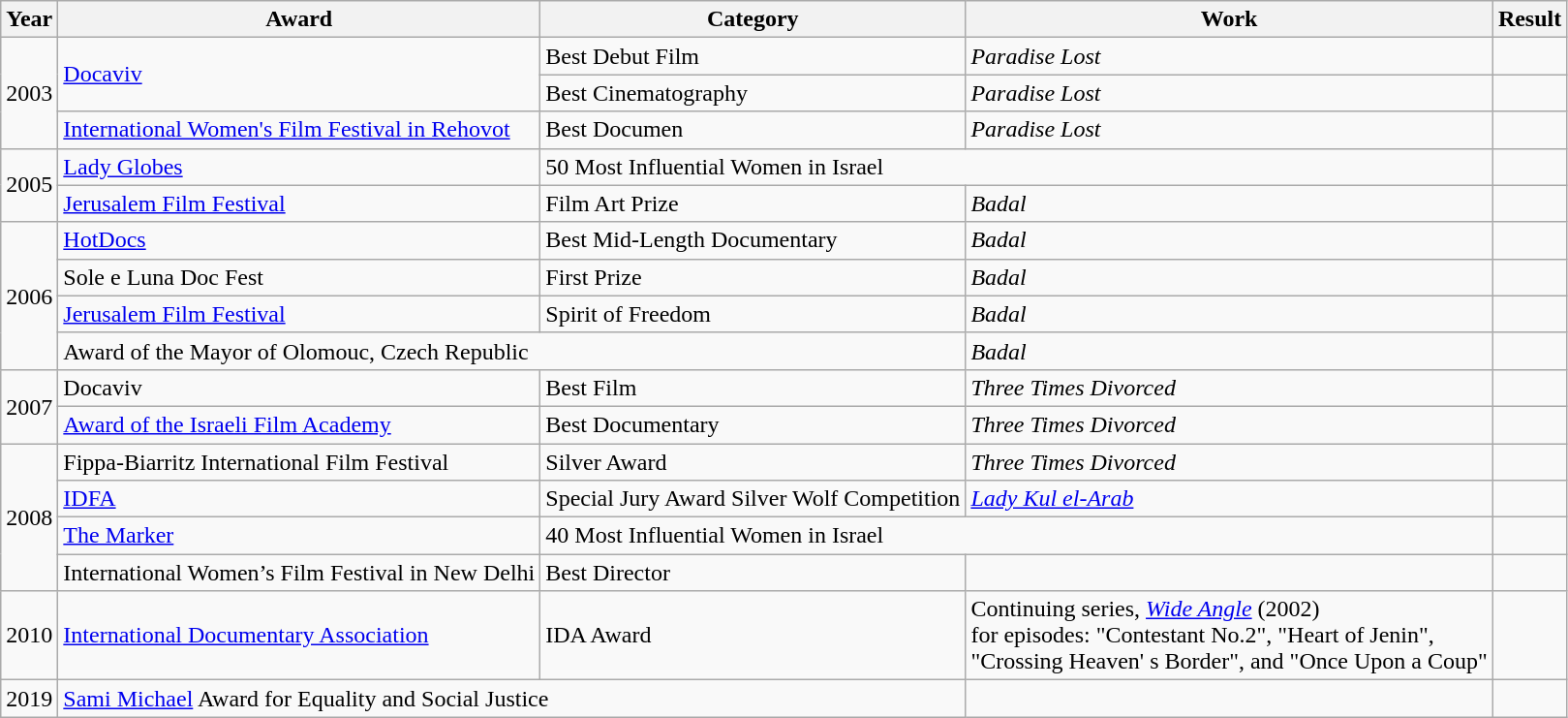<table class="wikitable">
<tr>
<th>Year</th>
<th>Award</th>
<th>Category</th>
<th>Work</th>
<th>Result</th>
</tr>
<tr>
<td rowspan="3">2003</td>
<td rowspan="2"><a href='#'>Docaviv</a></td>
<td>Best Debut Film</td>
<td><em>Paradise Lost</em></td>
<td></td>
</tr>
<tr>
<td>Best Cinematography</td>
<td><em>Paradise Lost</em></td>
<td></td>
</tr>
<tr>
<td><a href='#'>International Women's Film Festival in Rehovot</a></td>
<td>Best Documen</td>
<td><em>Paradise Lost</em></td>
<td></td>
</tr>
<tr>
<td rowspan="2">2005</td>
<td><a href='#'>Lady Globes</a></td>
<td colspan="2">50 Most Influential Women in Israel</td>
<td></td>
</tr>
<tr>
<td><a href='#'>Jerusalem Film Festival</a></td>
<td>Film Art Prize</td>
<td><em>Badal</em></td>
<td></td>
</tr>
<tr>
<td rowspan="4">2006</td>
<td><a href='#'>HotDocs</a></td>
<td>Best Mid-Length Documentary</td>
<td><em>Badal</em></td>
<td></td>
</tr>
<tr>
<td>Sole e Luna Doc Fest</td>
<td>First Prize</td>
<td><em>Badal</em></td>
<td></td>
</tr>
<tr>
<td><a href='#'>Jerusalem Film Festival</a></td>
<td>Spirit of Freedom</td>
<td><em>Badal</em></td>
<td></td>
</tr>
<tr>
<td colspan="2">Award of the Mayor of Olomouc, Czech Republic</td>
<td><em>Badal</em></td>
<td></td>
</tr>
<tr>
<td rowspan="2">2007</td>
<td>Docaviv</td>
<td>Best Film</td>
<td><em>Three Times Divorced</em></td>
<td></td>
</tr>
<tr>
<td><a href='#'>Award of the Israeli Film Academy</a></td>
<td>Best Documentary</td>
<td><em>Three Times Divorced</em></td>
<td></td>
</tr>
<tr>
<td rowspan="4">2008</td>
<td>Fippa-Biarritz International Film Festival</td>
<td>Silver Award</td>
<td><em>Three Times Divorced</em></td>
<td></td>
</tr>
<tr>
<td><a href='#'>IDFA</a></td>
<td>Special Jury Award Silver Wolf Competition</td>
<td><em><a href='#'>Lady Kul el-Arab</a></em></td>
<td></td>
</tr>
<tr>
<td><a href='#'>The Marker</a></td>
<td colspan="2">40 Most Influential Women in Israel</td>
<td></td>
</tr>
<tr>
<td>International Women’s Film Festival in New Delhi</td>
<td>Best Director</td>
<td></td>
<td></td>
</tr>
<tr>
<td>2010</td>
<td><a href='#'>International Documentary Association</a></td>
<td>IDA Award</td>
<td>Continuing series, <a href='#'><em>Wide Angle</em></a> (2002)<br>for episodes: "Contestant No.2", "Heart of Jenin",<br>"Crossing Heaven' s Border", and "Once Upon a Coup"</td>
<td></td>
</tr>
<tr>
<td>2019</td>
<td colspan="2"><a href='#'>Sami Michael</a> Award for Equality and Social Justice</td>
<td></td>
<td></td>
</tr>
</table>
